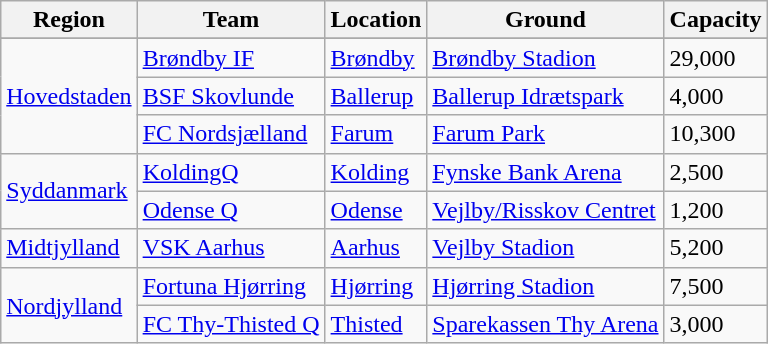<table class="wikitable" style="text-align: left;">
<tr>
<th>Region</th>
<th>Team</th>
<th>Location</th>
<th>Ground</th>
<th data-sort-type="number">Capacity</th>
</tr>
<tr>
</tr>
<tr>
<td rowspan=3><a href='#'>Hovedstaden</a></td>
<td><a href='#'>Brøndby IF</a></td>
<td><a href='#'>Brøndby</a></td>
<td><a href='#'>Brøndby Stadion</a></td>
<td>29,000</td>
</tr>
<tr>
<td><a href='#'>BSF Skovlunde</a></td>
<td><a href='#'>Ballerup</a></td>
<td><a href='#'>Ballerup Idrætspark</a></td>
<td>4,000</td>
</tr>
<tr>
<td><a href='#'>FC Nordsjælland</a></td>
<td><a href='#'>Farum</a></td>
<td><a href='#'>Farum Park</a></td>
<td>10,300</td>
</tr>
<tr>
<td rowspan=2><a href='#'>Syddanmark</a></td>
<td><a href='#'>KoldingQ</a></td>
<td><a href='#'>Kolding</a></td>
<td><a href='#'>Fynske Bank Arena</a></td>
<td>2,500</td>
</tr>
<tr>
<td><a href='#'>Odense Q</a></td>
<td><a href='#'>Odense</a></td>
<td><a href='#'>Vejlby/Risskov Centret</a></td>
<td>1,200</td>
</tr>
<tr>
<td><a href='#'>Midtjylland</a></td>
<td><a href='#'>VSK Aarhus</a></td>
<td><a href='#'>Aarhus</a></td>
<td><a href='#'>Vejlby Stadion</a></td>
<td>5,200</td>
</tr>
<tr>
<td rowspan=2><a href='#'>Nordjylland</a></td>
<td><a href='#'>Fortuna Hjørring</a></td>
<td><a href='#'>Hjørring</a></td>
<td><a href='#'>Hjørring Stadion</a></td>
<td>7,500</td>
</tr>
<tr>
<td><a href='#'>FC Thy-Thisted Q</a></td>
<td><a href='#'>Thisted</a></td>
<td><a href='#'>Sparekassen Thy Arena</a></td>
<td>3,000</td>
</tr>
</table>
